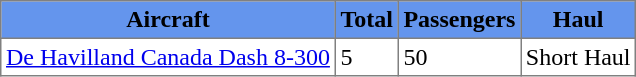<table class="toccolours" border="1" cellpadding="3" style="border-collapse:collapse">
<tr bgcolor=#6495ED>
<th>Aircraft</th>
<th>Total</th>
<th>Passengers</th>
<th>Haul</th>
</tr>
<tr>
<td><a href='#'>De Havilland Canada Dash 8-300</a></td>
<td>5</td>
<td>50</td>
<td>Short Haul</td>
</tr>
</table>
